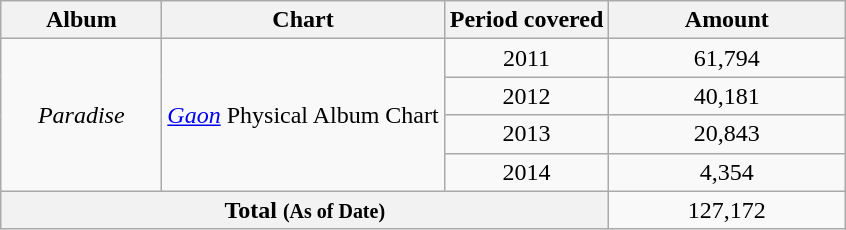<table class="wikitable">
<tr>
<th width='100'>Album</th>
<th>Chart</th>
<th>Period covered</th>
<th style="width:150px;">Amount</th>
</tr>
<tr>
<td rowspan='4' align="center"><em>Paradise</em></td>
<td rowspan='4' align="center"><em><a href='#'>Gaon</a></em> Physical Album Chart</td>
<td align="center">2011</td>
<td align="center">61,794</td>
</tr>
<tr>
<td align="center">2012</td>
<td align="center">40,181</td>
</tr>
<tr>
<td align="center">2013</td>
<td align="center">20,843</td>
</tr>
<tr>
<td align="center">2014</td>
<td align="center">4,354</td>
</tr>
<tr>
<th colspan='3'>Total <small>(As of Date)</small></th>
<td align="center">127,172</td>
</tr>
</table>
